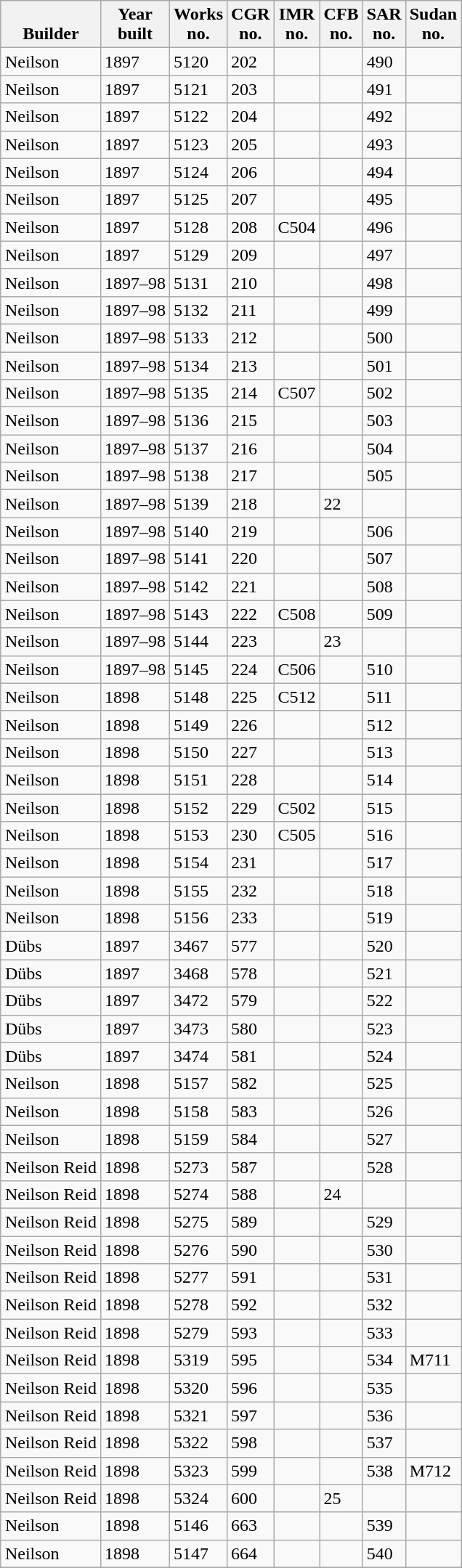<table class="wikitable collapsible collapsed sortable" style="margin:0.5em auto; font-size:100%;">
<tr>
<th><br>Builder</th>
<th>Year<br>built</th>
<th>Works<br>no.</th>
<th>CGR<br>no.</th>
<th>IMR<br>no.</th>
<th>CFB<br>no.</th>
<th>SAR<br>no.</th>
<th>Sudan<br>no.</th>
</tr>
<tr>
<td>Neilson</td>
<td>1897</td>
<td>5120</td>
<td>202</td>
<td></td>
<td></td>
<td>490</td>
<td></td>
</tr>
<tr>
<td>Neilson</td>
<td>1897</td>
<td>5121</td>
<td>203</td>
<td></td>
<td></td>
<td>491</td>
<td></td>
</tr>
<tr>
<td>Neilson</td>
<td>1897</td>
<td>5122</td>
<td>204</td>
<td></td>
<td></td>
<td>492</td>
<td></td>
</tr>
<tr>
<td>Neilson</td>
<td>1897</td>
<td>5123</td>
<td>205</td>
<td></td>
<td></td>
<td>493</td>
<td></td>
</tr>
<tr>
<td>Neilson</td>
<td>1897</td>
<td>5124</td>
<td>206</td>
<td></td>
<td></td>
<td>494</td>
<td></td>
</tr>
<tr>
<td>Neilson</td>
<td>1897</td>
<td>5125</td>
<td>207</td>
<td></td>
<td></td>
<td>495</td>
<td></td>
</tr>
<tr>
<td>Neilson</td>
<td>1897</td>
<td>5128</td>
<td>208</td>
<td>C504</td>
<td></td>
<td>496</td>
<td></td>
</tr>
<tr>
<td>Neilson</td>
<td>1897</td>
<td>5129</td>
<td>209</td>
<td></td>
<td></td>
<td>497</td>
<td></td>
</tr>
<tr>
<td>Neilson</td>
<td>1897–98</td>
<td>5131</td>
<td>210</td>
<td></td>
<td></td>
<td>498</td>
<td></td>
</tr>
<tr>
<td>Neilson</td>
<td>1897–98</td>
<td>5132</td>
<td>211</td>
<td></td>
<td></td>
<td>499</td>
<td></td>
</tr>
<tr>
<td>Neilson</td>
<td>1897–98</td>
<td>5133</td>
<td>212</td>
<td></td>
<td></td>
<td>500</td>
<td></td>
</tr>
<tr>
<td>Neilson</td>
<td>1897–98</td>
<td>5134</td>
<td>213</td>
<td></td>
<td></td>
<td>501</td>
<td></td>
</tr>
<tr>
<td>Neilson</td>
<td>1897–98</td>
<td>5135</td>
<td>214</td>
<td>C507</td>
<td></td>
<td>502</td>
<td></td>
</tr>
<tr>
<td>Neilson</td>
<td>1897–98</td>
<td>5136</td>
<td>215</td>
<td></td>
<td></td>
<td>503</td>
<td></td>
</tr>
<tr>
<td>Neilson</td>
<td>1897–98</td>
<td>5137</td>
<td>216</td>
<td></td>
<td></td>
<td>504</td>
<td></td>
</tr>
<tr>
<td>Neilson</td>
<td>1897–98</td>
<td>5138</td>
<td>217</td>
<td></td>
<td></td>
<td>505</td>
<td></td>
</tr>
<tr>
<td>Neilson</td>
<td>1897–98</td>
<td>5139</td>
<td>218</td>
<td></td>
<td>22</td>
<td></td>
<td></td>
</tr>
<tr>
<td>Neilson</td>
<td>1897–98</td>
<td>5140</td>
<td>219</td>
<td></td>
<td></td>
<td>506</td>
<td></td>
</tr>
<tr>
<td>Neilson</td>
<td>1897–98</td>
<td>5141</td>
<td>220</td>
<td></td>
<td></td>
<td>507</td>
<td></td>
</tr>
<tr>
<td>Neilson</td>
<td>1897–98</td>
<td>5142</td>
<td>221</td>
<td></td>
<td></td>
<td>508</td>
<td></td>
</tr>
<tr>
<td>Neilson</td>
<td>1897–98</td>
<td>5143</td>
<td>222</td>
<td>C508</td>
<td></td>
<td>509</td>
<td></td>
</tr>
<tr>
<td>Neilson</td>
<td>1897–98</td>
<td>5144</td>
<td>223</td>
<td></td>
<td>23</td>
<td></td>
<td></td>
</tr>
<tr>
<td>Neilson</td>
<td>1897–98</td>
<td>5145</td>
<td>224</td>
<td>C506</td>
<td></td>
<td>510</td>
<td></td>
</tr>
<tr>
<td>Neilson</td>
<td>1898</td>
<td>5148</td>
<td>225</td>
<td>C512</td>
<td></td>
<td>511</td>
<td></td>
</tr>
<tr>
<td>Neilson</td>
<td>1898</td>
<td>5149</td>
<td>226</td>
<td></td>
<td></td>
<td>512</td>
<td></td>
</tr>
<tr>
<td>Neilson</td>
<td>1898</td>
<td>5150</td>
<td>227</td>
<td></td>
<td></td>
<td>513</td>
<td></td>
</tr>
<tr>
<td>Neilson</td>
<td>1898</td>
<td>5151</td>
<td>228</td>
<td></td>
<td></td>
<td>514</td>
<td></td>
</tr>
<tr>
<td>Neilson</td>
<td>1898</td>
<td>5152</td>
<td>229</td>
<td>C502</td>
<td></td>
<td>515</td>
<td></td>
</tr>
<tr>
<td>Neilson</td>
<td>1898</td>
<td>5153</td>
<td>230</td>
<td>C505</td>
<td></td>
<td>516</td>
<td></td>
</tr>
<tr>
<td>Neilson</td>
<td>1898</td>
<td>5154</td>
<td>231</td>
<td></td>
<td></td>
<td>517</td>
<td></td>
</tr>
<tr>
<td>Neilson</td>
<td>1898</td>
<td>5155</td>
<td>232</td>
<td></td>
<td></td>
<td>518</td>
<td></td>
</tr>
<tr>
<td>Neilson</td>
<td>1898</td>
<td>5156</td>
<td>233</td>
<td></td>
<td></td>
<td>519</td>
<td></td>
</tr>
<tr>
<td>Dübs</td>
<td>1897</td>
<td>3467</td>
<td>577</td>
<td></td>
<td></td>
<td>520</td>
<td></td>
</tr>
<tr>
<td>Dübs</td>
<td>1897</td>
<td>3468</td>
<td>578</td>
<td></td>
<td></td>
<td>521</td>
<td></td>
</tr>
<tr>
<td>Dübs</td>
<td>1897</td>
<td>3472</td>
<td>579</td>
<td></td>
<td></td>
<td>522</td>
<td></td>
</tr>
<tr>
<td>Dübs</td>
<td>1897</td>
<td>3473</td>
<td>580</td>
<td></td>
<td></td>
<td>523</td>
<td></td>
</tr>
<tr>
<td>Dübs</td>
<td>1897</td>
<td>3474</td>
<td>581</td>
<td></td>
<td></td>
<td>524</td>
<td></td>
</tr>
<tr>
<td>Neilson</td>
<td>1898</td>
<td>5157</td>
<td>582</td>
<td></td>
<td></td>
<td>525</td>
<td></td>
</tr>
<tr>
<td>Neilson</td>
<td>1898</td>
<td>5158</td>
<td>583</td>
<td></td>
<td></td>
<td>526</td>
<td></td>
</tr>
<tr>
<td>Neilson</td>
<td>1898</td>
<td>5159</td>
<td>584</td>
<td></td>
<td></td>
<td>527</td>
<td></td>
</tr>
<tr>
<td>Neilson Reid</td>
<td>1898</td>
<td>5273</td>
<td>587</td>
<td></td>
<td></td>
<td>528</td>
<td></td>
</tr>
<tr>
<td>Neilson Reid</td>
<td>1898</td>
<td>5274</td>
<td>588</td>
<td></td>
<td>24</td>
<td></td>
<td></td>
</tr>
<tr>
<td>Neilson Reid</td>
<td>1898</td>
<td>5275</td>
<td>589</td>
<td></td>
<td></td>
<td>529</td>
<td></td>
</tr>
<tr>
<td>Neilson Reid</td>
<td>1898</td>
<td>5276</td>
<td>590</td>
<td></td>
<td></td>
<td>530</td>
<td></td>
</tr>
<tr>
<td>Neilson Reid</td>
<td>1898</td>
<td>5277</td>
<td>591</td>
<td></td>
<td></td>
<td>531</td>
<td></td>
</tr>
<tr>
<td>Neilson Reid</td>
<td>1898</td>
<td>5278</td>
<td>592</td>
<td></td>
<td></td>
<td>532</td>
<td></td>
</tr>
<tr>
<td>Neilson Reid</td>
<td>1898</td>
<td>5279</td>
<td>593</td>
<td></td>
<td></td>
<td>533</td>
<td></td>
</tr>
<tr>
<td>Neilson Reid</td>
<td>1898</td>
<td>5319</td>
<td>595</td>
<td></td>
<td></td>
<td>534</td>
<td>M711</td>
</tr>
<tr>
<td>Neilson Reid</td>
<td>1898</td>
<td>5320</td>
<td>596</td>
<td></td>
<td></td>
<td>535</td>
<td></td>
</tr>
<tr>
<td>Neilson Reid</td>
<td>1898</td>
<td>5321</td>
<td>597</td>
<td></td>
<td></td>
<td>536</td>
<td></td>
</tr>
<tr>
<td>Neilson Reid</td>
<td>1898</td>
<td>5322</td>
<td>598</td>
<td></td>
<td></td>
<td>537</td>
<td></td>
</tr>
<tr>
<td>Neilson Reid</td>
<td>1898</td>
<td>5323</td>
<td>599</td>
<td></td>
<td></td>
<td>538</td>
<td>M712</td>
</tr>
<tr>
<td>Neilson Reid</td>
<td>1898</td>
<td>5324</td>
<td>600</td>
<td></td>
<td>25</td>
<td></td>
<td></td>
</tr>
<tr>
<td>Neilson</td>
<td>1898</td>
<td>5146</td>
<td>663</td>
<td></td>
<td></td>
<td>539</td>
<td></td>
</tr>
<tr>
<td>Neilson</td>
<td>1898</td>
<td>5147</td>
<td>664</td>
<td></td>
<td></td>
<td>540</td>
<td></td>
</tr>
<tr>
</tr>
</table>
